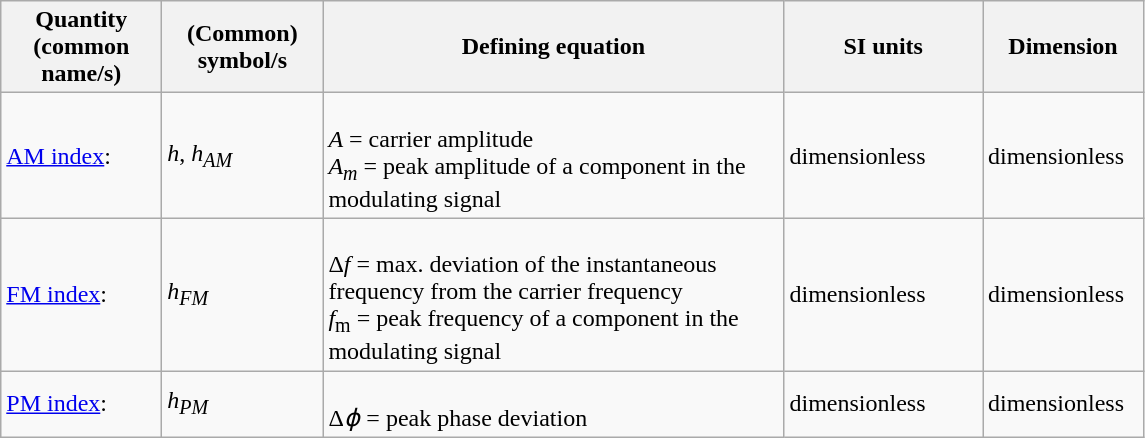<table class="wikitable">
<tr>
<th scope="col" style="width:100px;">Quantity (common name/s)</th>
<th scope="col" style="width:100px;">(Common) symbol/s</th>
<th scope="col" style="width:300px;">Defining equation</th>
<th scope="col" style="width:125px;">SI units</th>
<th scope="col" style="width:100px;">Dimension</th>
</tr>
<tr>
<td><a href='#'>AM index</a>:<br></td>
<td><em>h</em>, <em>h<sub>AM</sub></em></td>
<td><br><em>A</em> = carrier amplitude <br>
<em>A<sub>m</sub></em> = peak amplitude of a component in the modulating signal <br></td>
<td>dimensionless</td>
<td>dimensionless</td>
</tr>
<tr>
<td><a href='#'>FM index</a>:<br></td>
<td><em>h<sub>FM</sub></em></td>
<td><br>Δ<em>f</em> = max. deviation of the instantaneous frequency from the carrier frequency<br>
<em>f</em><sub>m</sub> = peak frequency of a component in the modulating signal <br></td>
<td>dimensionless</td>
<td>dimensionless</td>
</tr>
<tr>
<td><a href='#'>PM index</a>:<br></td>
<td><em>h<sub>PM</sub></em></td>
<td><br>Δ<em>ϕ</em> = peak phase deviation</td>
<td>dimensionless</td>
<td>dimensionless</td>
</tr>
</table>
